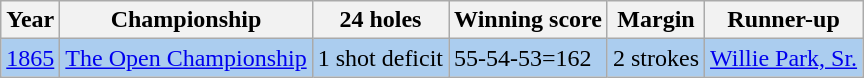<table class="wikitable">
<tr>
<th>Year</th>
<th>Championship</th>
<th>24 holes</th>
<th>Winning score</th>
<th>Margin</th>
<th>Runner-up</th>
</tr>
<tr style="background:#ABCDEF;">
<td><a href='#'>1865</a></td>
<td><a href='#'>The Open Championship</a></td>
<td>1 shot deficit</td>
<td>55-54-53=162</td>
<td>2 strokes</td>
<td> <a href='#'>Willie Park, Sr.</a></td>
</tr>
</table>
